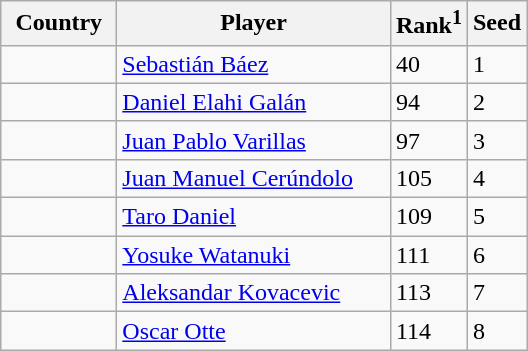<table class="sortable wikitable">
<tr>
<th width="70">Country</th>
<th width="175">Player</th>
<th>Rank<sup>1</sup></th>
<th>Seed</th>
</tr>
<tr>
<td></td>
<td><a href='#'>Sebastián Báez</a></td>
<td>40</td>
<td>1</td>
</tr>
<tr>
<td></td>
<td><a href='#'>Daniel Elahi Galán</a></td>
<td>94</td>
<td>2</td>
</tr>
<tr>
<td></td>
<td><a href='#'>Juan Pablo Varillas</a></td>
<td>97</td>
<td>3</td>
</tr>
<tr>
<td></td>
<td><a href='#'>Juan Manuel Cerúndolo</a></td>
<td>105</td>
<td>4</td>
</tr>
<tr>
<td></td>
<td><a href='#'>Taro Daniel</a></td>
<td>109</td>
<td>5</td>
</tr>
<tr>
<td></td>
<td><a href='#'>Yosuke Watanuki</a></td>
<td>111</td>
<td>6</td>
</tr>
<tr>
<td></td>
<td><a href='#'>Aleksandar Kovacevic</a></td>
<td>113</td>
<td>7</td>
</tr>
<tr>
<td></td>
<td><a href='#'>Oscar Otte</a></td>
<td>114</td>
<td>8</td>
</tr>
</table>
